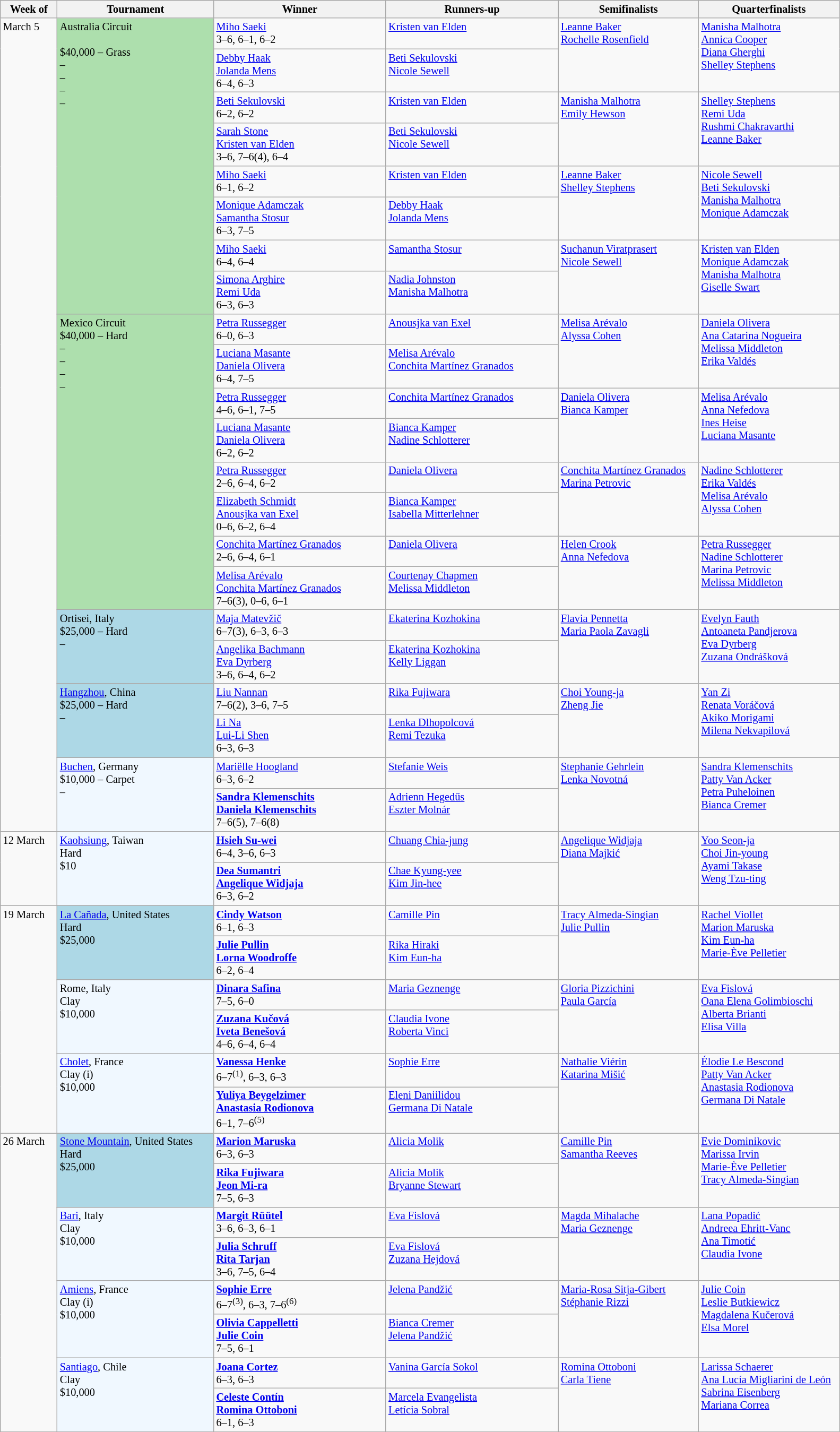<table class="wikitable" style="font-size:85%;">
<tr>
<th width="65">Week of</th>
<th style="width:190px;">Tournament</th>
<th style="width:210px;">Winner</th>
<th style="width:210px;">Runners-up</th>
<th style="width:170px;">Semifinalists</th>
<th style="width:170px;">Quarterfinalists</th>
</tr>
<tr style="vertical-align:top">
<td rowspan=22>March 5</td>
<td rowspan=8 bgcolor="#ADDFAD">Australia Circuit<br><br>$40,000 – Grass<br>  – <br> – <br> – <br> – </td>
<td> <a href='#'>Miho Saeki</a><br>3–6, 6–1, 6–2</td>
<td> <a href='#'>Kristen van Elden</a></td>
<td rowspan=2> <a href='#'>Leanne Baker</a><br> <a href='#'>Rochelle Rosenfield</a></td>
<td rowspan=2> <a href='#'>Manisha Malhotra</a><br> <a href='#'>Annica Cooper</a><br> <a href='#'>Diana Gherghi</a><br> <a href='#'>Shelley Stephens</a></td>
</tr>
<tr style="vertical-align:top">
<td> <a href='#'>Debby Haak</a><br> <a href='#'>Jolanda Mens</a><br>6–4, 6–3</td>
<td> <a href='#'>Beti Sekulovski</a><br> <a href='#'>Nicole Sewell</a></td>
</tr>
<tr style="vertical-align:top">
<td> <a href='#'>Beti Sekulovski</a><br>6–2, 6–2</td>
<td> <a href='#'>Kristen van Elden</a></td>
<td rowspan=2> <a href='#'>Manisha Malhotra</a><br> <a href='#'>Emily Hewson</a></td>
<td rowspan=2> <a href='#'>Shelley Stephens</a><br> <a href='#'>Remi Uda</a><br> <a href='#'>Rushmi Chakravarthi</a><br> <a href='#'>Leanne Baker</a></td>
</tr>
<tr style="vertical-align:top">
<td> <a href='#'>Sarah Stone</a><br> <a href='#'>Kristen van Elden</a><br>3–6, 7–6(4), 6–4</td>
<td> <a href='#'>Beti Sekulovski</a><br> <a href='#'>Nicole Sewell</a></td>
</tr>
<tr style="vertical-align:top">
<td> <a href='#'>Miho Saeki</a><br>6–1, 6–2</td>
<td> <a href='#'>Kristen van Elden</a></td>
<td rowspan=2> <a href='#'>Leanne Baker</a><br> <a href='#'>Shelley Stephens</a></td>
<td rowspan=2> <a href='#'>Nicole Sewell</a><br> <a href='#'>Beti Sekulovski</a><br> <a href='#'>Manisha Malhotra</a><br> <a href='#'>Monique Adamczak</a></td>
</tr>
<tr style="vertical-align:top">
<td> <a href='#'>Monique Adamczak</a><br> <a href='#'>Samantha Stosur</a><br>6–3, 7–5</td>
<td> <a href='#'>Debby Haak</a><br> <a href='#'>Jolanda Mens</a></td>
</tr>
<tr style="vertical-align:top">
<td> <a href='#'>Miho Saeki</a><br>6–4, 6–4</td>
<td> <a href='#'>Samantha Stosur</a></td>
<td rowspan=2> <a href='#'>Suchanun Viratprasert</a><br> <a href='#'>Nicole Sewell</a></td>
<td rowspan=2> <a href='#'>Kristen van Elden</a><br> <a href='#'>Monique Adamczak</a><br> <a href='#'>Manisha Malhotra</a><br> <a href='#'>Giselle Swart</a></td>
</tr>
<tr style="vertical-align:top">
<td> <a href='#'>Simona Arghire</a><br> <a href='#'>Remi Uda</a><br>6–3, 6–3</td>
<td> <a href='#'>Nadia Johnston</a><br> <a href='#'>Manisha Malhotra</a></td>
</tr>
<tr style="vertical-align:top">
<td rowspan=8 bgcolor="#ADDFAD">Mexico Circuit<br>$40,000 – Hard<br> – <br> – <br> – <br> – </td>
<td> <a href='#'>Petra Russegger</a><br>6–0, 6–3</td>
<td> <a href='#'>Anousjka van Exel</a></td>
<td rowspan=2> <a href='#'>Melisa Arévalo</a><br> <a href='#'>Alyssa Cohen</a></td>
<td rowspan=2> <a href='#'>Daniela Olivera</a><br> <a href='#'>Ana Catarina Nogueira</a><br> <a href='#'>Melissa Middleton</a><br> <a href='#'>Erika Valdés</a></td>
</tr>
<tr style="vertical-align:top">
<td> <a href='#'>Luciana Masante</a><br> <a href='#'>Daniela Olivera</a><br>6–4, 7–5</td>
<td> <a href='#'>Melisa Arévalo</a><br> <a href='#'>Conchita Martínez Granados</a></td>
</tr>
<tr style="vertical-align:top">
<td> <a href='#'>Petra Russegger</a><br>4–6, 6–1, 7–5</td>
<td> <a href='#'>Conchita Martínez Granados</a></td>
<td rowspan=2> <a href='#'>Daniela Olivera</a><br> <a href='#'>Bianca Kamper</a></td>
<td rowspan=2> <a href='#'>Melisa Arévalo</a><br> <a href='#'>Anna Nefedova</a><br> <a href='#'>Ines Heise</a><br> <a href='#'>Luciana Masante</a></td>
</tr>
<tr style="vertical-align:top">
<td> <a href='#'>Luciana Masante</a><br> <a href='#'>Daniela Olivera</a><br>6–2, 6–2</td>
<td> <a href='#'>Bianca Kamper</a><br> <a href='#'>Nadine Schlotterer</a></td>
</tr>
<tr style="vertical-align:top">
<td> <a href='#'>Petra Russegger</a><br>2–6, 6–4, 6–2</td>
<td> <a href='#'>Daniela Olivera</a></td>
<td rowspan=2> <a href='#'>Conchita Martínez Granados</a><br> <a href='#'>Marina Petrovic</a></td>
<td rowspan=2> <a href='#'>Nadine Schlotterer</a><br> <a href='#'>Erika Valdés</a><br> <a href='#'>Melisa Arévalo</a><br> <a href='#'>Alyssa Cohen</a></td>
</tr>
<tr style="vertical-align:top">
<td> <a href='#'>Elizabeth Schmidt</a><br> <a href='#'>Anousjka van Exel</a><br>0–6, 6–2, 6–4</td>
<td> <a href='#'>Bianca Kamper</a><br> <a href='#'>Isabella Mitterlehner</a></td>
</tr>
<tr style="vertical-align:top">
<td> <a href='#'>Conchita Martínez Granados</a><br>2–6, 6–4, 6–1</td>
<td> <a href='#'>Daniela Olivera</a></td>
<td rowspan=2> <a href='#'>Helen Crook</a><br> <a href='#'>Anna Nefedova</a></td>
<td rowspan=2> <a href='#'>Petra Russegger</a><br> <a href='#'>Nadine Schlotterer</a><br> <a href='#'>Marina Petrovic</a><br> <a href='#'>Melissa Middleton</a></td>
</tr>
<tr style="vertical-align:top">
<td> <a href='#'>Melisa Arévalo</a><br> <a href='#'>Conchita Martínez Granados</a><br>7–6(3), 0–6, 6–1</td>
<td> <a href='#'>Courtenay Chapmen</a><br> <a href='#'>Melissa Middleton</a></td>
</tr>
<tr style="vertical-align:top">
<td rowspan=2 bgcolor=lightblue>Ortisei, Italy<br>$25,000 – Hard<br> – </td>
<td> <a href='#'>Maja Matevžič</a><br>6–7(3), 6–3, 6–3</td>
<td> <a href='#'>Ekaterina Kozhokina</a></td>
<td rowspan=2> <a href='#'>Flavia Pennetta</a><br> <a href='#'>Maria Paola Zavagli</a></td>
<td rowspan=2> <a href='#'>Evelyn Fauth</a><br> <a href='#'>Antoaneta Pandjerova</a><br> <a href='#'>Eva Dyrberg</a><br> <a href='#'>Zuzana Ondrášková</a></td>
</tr>
<tr style="vertical-align:top">
<td> <a href='#'>Angelika Bachmann</a><br> <a href='#'>Eva Dyrberg</a><br>3–6, 6–4, 6–2</td>
<td> <a href='#'>Ekaterina Kozhokina</a><br> <a href='#'>Kelly Liggan</a></td>
</tr>
<tr style="vertical-align:top">
<td rowspan=2 bgcolor=lightblue><a href='#'>Hangzhou</a>, China<br>$25,000 – Hard<br> – </td>
<td> <a href='#'>Liu Nannan</a><br>7–6(2), 3–6, 7–5</td>
<td> <a href='#'>Rika Fujiwara</a></td>
<td rowspan=2> <a href='#'>Choi Young-ja</a><br> <a href='#'>Zheng Jie</a></td>
<td rowspan=2> <a href='#'>Yan Zi</a><br> <a href='#'>Renata Voráčová</a><br> <a href='#'>Akiko Morigami</a><br> <a href='#'>Milena Nekvapilová</a></td>
</tr>
<tr style="vertical-align:top">
<td> <a href='#'>Li Na</a><br> <a href='#'>Lui-Li Shen</a><br>6–3, 6–3</td>
<td> <a href='#'>Lenka Dlhopolcová</a><br> <a href='#'>Remi Tezuka</a></td>
</tr>
<tr style="vertical-align:top">
<td rowspan=2 bgcolor="#f0f8ff"><a href='#'>Buchen</a>, Germany<br>$10,000 – Carpet<br> – </td>
<td> <a href='#'>Mariëlle Hoogland</a><br>6–3, 6–2</td>
<td> <a href='#'>Stefanie Weis</a></td>
<td rowspan=2> <a href='#'>Stephanie Gehrlein</a><br> <a href='#'>Lenka Novotná</a></td>
<td rowspan=2> <a href='#'>Sandra Klemenschits</a><br> <a href='#'>Patty Van Acker</a><br> <a href='#'>Petra Puheloinen</a><br> <a href='#'>Bianca Cremer</a></td>
</tr>
<tr style="vertical-align:top">
<td> <strong><a href='#'>Sandra Klemenschits</a> <br>  <a href='#'>Daniela Klemenschits</a></strong> <br> 7–6(5), 7–6(8)</td>
<td> <a href='#'>Adrienn Hegedűs</a> <br>  <a href='#'>Eszter Molnár</a></td>
</tr>
<tr style="vertical-align:top">
<td rowspan=2>12 March</td>
<td rowspan="2" style="background:#f0f8ff;"><a href='#'>Kaohsiung</a>, Taiwan <br> Hard <br> $10 <br> </td>
<td> <strong><a href='#'>Hsieh Su-wei</a></strong> <br> 6–4, 3–6, 6–3</td>
<td> <a href='#'>Chuang Chia-jung</a></td>
<td rowspan=2> <a href='#'>Angelique Widjaja</a> <br>  <a href='#'>Diana Majkić</a></td>
<td rowspan=2> <a href='#'>Yoo Seon-ja</a> <br>  <a href='#'>Choi Jin-young</a> <br>  <a href='#'>Ayami Takase</a> <br>  <a href='#'>Weng Tzu-ting</a></td>
</tr>
<tr style="vertical-align:top">
<td> <strong><a href='#'>Dea Sumantri</a> <br>  <a href='#'>Angelique Widjaja</a></strong> <br> 6–3, 6–2</td>
<td> <a href='#'>Chae Kyung-yee</a> <br>  <a href='#'>Kim Jin-hee</a></td>
</tr>
<tr style="vertical-align:top">
<td rowspan=6>19 March</td>
<td rowspan=2 bgcolor=lightblue><a href='#'>La Cañada</a>, United States <br> Hard <br> $25,000 <br> </td>
<td> <strong><a href='#'>Cindy Watson</a></strong> <br> 6–1, 6–3</td>
<td> <a href='#'>Camille Pin</a></td>
<td rowspan=2> <a href='#'>Tracy Almeda-Singian</a> <br>  <a href='#'>Julie Pullin</a></td>
<td rowspan=2> <a href='#'>Rachel Viollet</a> <br>  <a href='#'>Marion Maruska</a> <br>  <a href='#'>Kim Eun-ha</a> <br>  <a href='#'>Marie-Ève Pelletier</a></td>
</tr>
<tr style="vertical-align:top">
<td> <strong><a href='#'>Julie Pullin</a> <br>  <a href='#'>Lorna Woodroffe</a></strong> <br> 6–2, 6–4</td>
<td> <a href='#'>Rika Hiraki</a> <br>  <a href='#'>Kim Eun-ha</a></td>
</tr>
<tr style="vertical-align:top">
<td rowspan=2 bgcolor="#f0f8ff">Rome, Italy <br> Clay <br> $10,000 <br> </td>
<td> <strong><a href='#'>Dinara Safina</a></strong> <br> 7–5, 6–0</td>
<td> <a href='#'>Maria Geznenge</a></td>
<td rowspan=2> <a href='#'>Gloria Pizzichini</a> <br>  <a href='#'>Paula García</a></td>
<td rowspan=2> <a href='#'>Eva Fislová</a> <br>  <a href='#'>Oana Elena Golimbioschi</a> <br>  <a href='#'>Alberta Brianti</a> <br>  <a href='#'>Elisa Villa</a></td>
</tr>
<tr style="vertical-align:top">
<td> <strong><a href='#'>Zuzana Kučová</a> <br>  <a href='#'>Iveta Benešová</a></strong> <br> 4–6, 6–4, 6–4</td>
<td> <a href='#'>Claudia Ivone</a> <br>  <a href='#'>Roberta Vinci</a></td>
</tr>
<tr style="vertical-align:top">
<td rowspan=2 bgcolor="#f0f8ff"><a href='#'>Cholet</a>, France <br> Clay (i) <br> $10,000 <br> </td>
<td> <strong><a href='#'>Vanessa Henke</a></strong> <br> 6–7<sup>(1)</sup>, 6–3, 6–3</td>
<td> <a href='#'>Sophie Erre</a></td>
<td rowspan=2> <a href='#'>Nathalie Viérin</a> <br>  <a href='#'>Katarina Mišić</a></td>
<td rowspan=2> <a href='#'>Élodie Le Bescond</a> <br>  <a href='#'>Patty Van Acker</a> <br>  <a href='#'>Anastasia Rodionova</a> <br>  <a href='#'>Germana Di Natale</a></td>
</tr>
<tr style="vertical-align:top">
<td> <strong><a href='#'>Yuliya Beygelzimer</a> <br>  <a href='#'>Anastasia Rodionova</a></strong> <br> 6–1, 7–6<sup>(5)</sup></td>
<td> <a href='#'>Eleni Daniilidou</a> <br>  <a href='#'>Germana Di Natale</a></td>
</tr>
<tr style="vertical-align:top">
<td rowspan=8>26 March</td>
<td rowspan=2 bgcolor=lightblue><a href='#'>Stone Mountain</a>, United States <br> Hard <br> $25,000 <br> </td>
<td> <strong><a href='#'>Marion Maruska</a></strong> <br> 6–3, 6–3</td>
<td> <a href='#'>Alicia Molik</a></td>
<td rowspan=2> <a href='#'>Camille Pin</a> <br>  <a href='#'>Samantha Reeves</a></td>
<td rowspan=2> <a href='#'>Evie Dominikovic</a> <br>  <a href='#'>Marissa Irvin</a> <br>  <a href='#'>Marie-Ève Pelletier</a> <br>  <a href='#'>Tracy Almeda-Singian</a></td>
</tr>
<tr style="vertical-align:top">
<td> <strong><a href='#'>Rika Fujiwara</a> <br>  <a href='#'>Jeon Mi-ra</a></strong> <br> 7–5, 6–3</td>
<td> <a href='#'>Alicia Molik</a> <br>  <a href='#'>Bryanne Stewart</a></td>
</tr>
<tr style="vertical-align:top">
<td rowspan=2 bgcolor="#f0f8ff"><a href='#'>Bari</a>, Italy <br> Clay <br> $10,000 <br> </td>
<td> <strong><a href='#'>Margit Rüütel</a></strong> <br> 3–6, 6–3, 6–1</td>
<td> <a href='#'>Eva Fislová</a></td>
<td rowspan=2> <a href='#'>Magda Mihalache</a> <br>  <a href='#'>Maria Geznenge</a></td>
<td rowspan=2> <a href='#'>Lana Popadić</a> <br>  <a href='#'>Andreea Ehritt-Vanc</a> <br>  <a href='#'>Ana Timotić</a> <br>  <a href='#'>Claudia Ivone</a></td>
</tr>
<tr style="vertical-align:top">
<td> <strong><a href='#'>Julia Schruff</a> <br>  <a href='#'>Rita Tarjan</a></strong> <br> 3–6, 7–5, 6–4</td>
<td> <a href='#'>Eva Fislová</a> <br>  <a href='#'>Zuzana Hejdová</a></td>
</tr>
<tr style="vertical-align:top">
<td rowspan=2 bgcolor="#f0f8ff"><a href='#'>Amiens</a>, France <br> Clay (i) <br> $10,000 <br> </td>
<td> <strong><a href='#'>Sophie Erre</a></strong> <br> 6–7<sup>(3)</sup>, 6–3, 7–6<sup>(6)</sup></td>
<td> <a href='#'>Jelena Pandžić</a></td>
<td rowspan=2> <a href='#'>Maria-Rosa Sitja-Gibert</a> <br>  <a href='#'>Stéphanie Rizzi</a></td>
<td rowspan=2> <a href='#'>Julie Coin</a> <br>  <a href='#'>Leslie Butkiewicz</a> <br>  <a href='#'>Magdalena Kučerová</a> <br>  <a href='#'>Elsa Morel</a></td>
</tr>
<tr style="vertical-align:top">
<td> <strong><a href='#'>Olivia Cappelletti</a> <br>  <a href='#'>Julie Coin</a></strong> <br> 7–5, 6–1</td>
<td> <a href='#'>Bianca Cremer</a> <br>  <a href='#'>Jelena Pandžić</a></td>
</tr>
<tr style="vertical-align:top">
<td rowspan=2 bgcolor="#f0f8ff"><a href='#'>Santiago</a>, Chile <br> Clay <br> $10,000 <br> </td>
<td> <strong><a href='#'>Joana Cortez</a></strong> <br> 6–3, 6–3</td>
<td> <a href='#'>Vanina García Sokol</a></td>
<td rowspan=2> <a href='#'>Romina Ottoboni</a> <br>  <a href='#'>Carla Tiene</a></td>
<td rowspan=2> <a href='#'>Larissa Schaerer</a> <br>  <a href='#'>Ana Lucía Migliarini de León</a> <br>  <a href='#'>Sabrina Eisenberg</a> <br>  <a href='#'>Mariana Correa</a></td>
</tr>
<tr style="vertical-align:top">
<td> <strong><a href='#'>Celeste Contín</a> <br>  <a href='#'>Romina Ottoboni</a></strong> <br> 6–1, 6–3</td>
<td> <a href='#'>Marcela Evangelista</a> <br>  <a href='#'>Letícia Sobral</a></td>
</tr>
</table>
